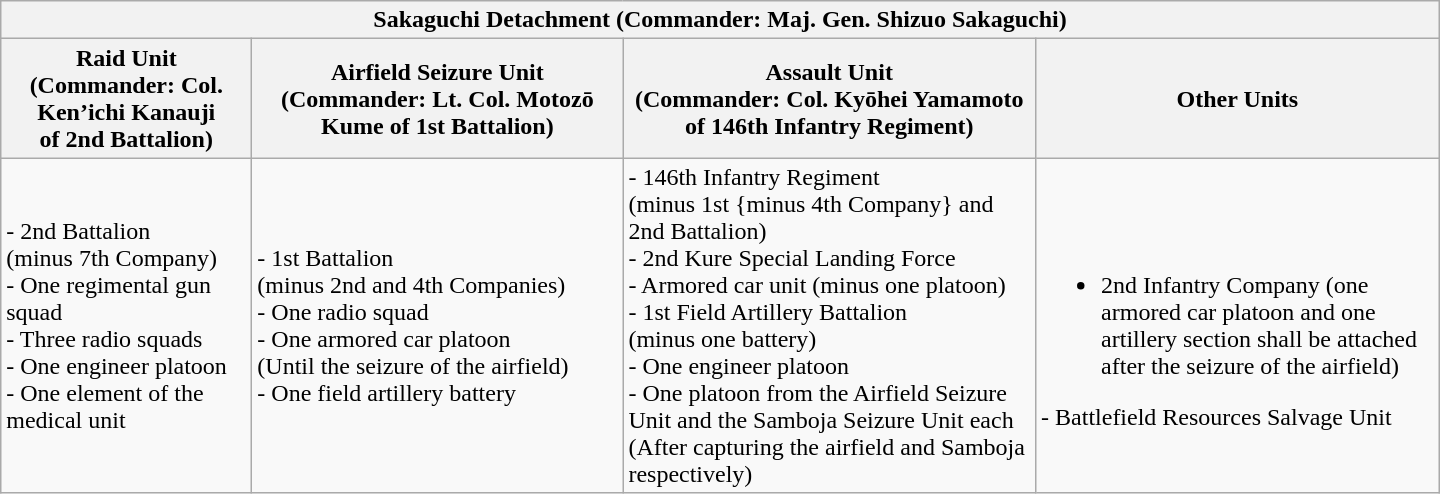<table class="wikitable" style="width: 960px">
<tr>
<th colspan="4">Sakaguchi Detachment (Commander: Maj. Gen. Shizuo Sakaguchi)</th>
</tr>
<tr>
<th>Raid Unit<br>(Commander: Col. Ken’ichi Kanauji<br>of 2nd Battalion)</th>
<th>Airfield Seizure Unit<br>(Commander: Lt. Col. Motozō Kume of 1st Battalion)</th>
<th>Assault Unit<br>(Commander: Col. Kyōhei Yamamoto<br>of 146th Infantry Regiment)</th>
<th>Other Units</th>
</tr>
<tr>
<td style="width: 160px">- 2nd Battalion<br>(minus 7th Company)<br>- One regimental gun squad<br>- Three radio squads<br>- One engineer platoon<br>- One element of the medical unit</td>
<td style="width: 240px">- 1st Battalion<br>(minus 2nd and 4th Companies)<br>- One radio squad<br>- One armored car platoon<br>(Until the seizure of the airfield)<br>- One field artillery battery</td>
<td>- 146th Infantry Regiment<br>(minus 1st {minus 4th Company} and 2nd Battalion)<br>- 2nd Kure Special Landing Force<br>- Armored car unit (minus one platoon)<br>- 1st Field Artillery Battalion<br>(minus one battery)<br>- One engineer platoon<br>- One platoon from the Airfield Seizure Unit and the Samboja Seizure Unit each (After capturing the airfield and Samboja respectively)</td>
<td><br><ul><li>2nd Infantry Company (one armored car platoon and one artillery section shall be attached after the seizure of the airfield)</li></ul>- Battlefield Resources Salvage Unit</td>
</tr>
</table>
